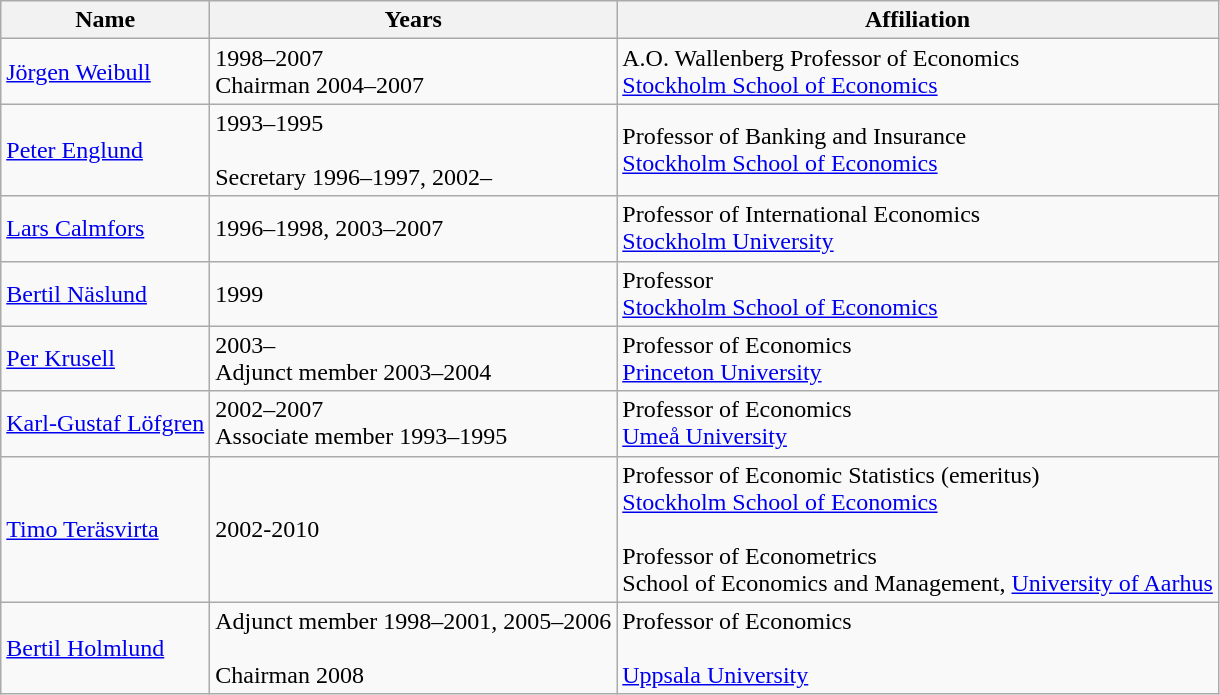<table class="wikitable">
<tr>
<th>Name</th>
<th>Years</th>
<th>Affiliation</th>
</tr>
<tr>
<td><a href='#'>Jörgen Weibull</a></td>
<td>1998–2007<br>Chairman 2004–2007</td>
<td>A.O. Wallenberg Professor of Economics<br><a href='#'>Stockholm School of Economics</a></td>
</tr>
<tr>
<td><a href='#'>Peter Englund</a></td>
<td>1993–1995<br><br>Secretary 1996–1997, 2002–</td>
<td>Professor of Banking and Insurance<br><a href='#'>Stockholm School of Economics</a></td>
</tr>
<tr>
<td><a href='#'>Lars Calmfors</a></td>
<td>1996–1998, 2003–2007</td>
<td>Professor of International Economics<br><a href='#'>Stockholm University</a></td>
</tr>
<tr>
<td><a href='#'>Bertil Näslund</a></td>
<td>1999</td>
<td>Professor<br><a href='#'>Stockholm School of Economics</a></td>
</tr>
<tr>
<td><a href='#'>Per Krusell</a></td>
<td>2003–<br>Adjunct member 2003–2004</td>
<td>Professor of Economics<br><a href='#'>Princeton University</a></td>
</tr>
<tr>
<td><a href='#'>Karl-Gustaf Löfgren</a></td>
<td>2002–2007<br>Associate member 1993–1995</td>
<td>Professor of Economics<br><a href='#'>Umeå University</a></td>
</tr>
<tr>
<td><a href='#'>Timo Teräsvirta</a></td>
<td>2002-2010</td>
<td>Professor of Economic Statistics (emeritus)<br><a href='#'>Stockholm School of Economics</a><br><br>Professor of Econometrics<br>School of Economics and Management, <a href='#'>University of Aarhus</a></td>
</tr>
<tr>
<td><a href='#'>Bertil Holmlund</a></td>
<td>Adjunct member 1998–2001, 2005–2006<br><br>Chairman 2008</td>
<td>Professor of Economics<br><br><a href='#'>Uppsala University</a></td>
</tr>
</table>
